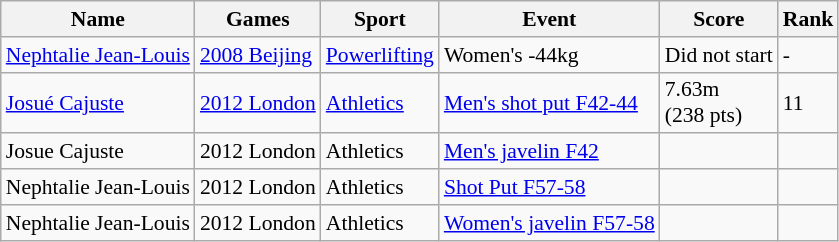<table class="wikitable sortable" style="font-size:90%">
<tr>
<th>Name</th>
<th>Games</th>
<th>Sport</th>
<th>Event</th>
<th>Score</th>
<th>Rank</th>
</tr>
<tr>
<td><a href='#'>Nephtalie Jean-Louis</a></td>
<td><a href='#'>2008 Beijing</a></td>
<td><a href='#'>Powerlifting</a></td>
<td>Women's -44kg</td>
<td>Did not start</td>
<td>-</td>
</tr>
<tr>
<td><a href='#'>Josué Cajuste</a></td>
<td><a href='#'>2012 London</a></td>
<td><a href='#'>Athletics</a></td>
<td><a href='#'>Men's shot put F42-44</a></td>
<td>7.63m<br>(238 pts)</td>
<td>11</td>
</tr>
<tr>
<td>Josue Cajuste</td>
<td>2012 London</td>
<td>Athletics</td>
<td><a href='#'>Men's javelin F42</a></td>
<td></td>
<td></td>
</tr>
<tr>
<td>Nephtalie Jean-Louis</td>
<td>2012 London</td>
<td>Athletics</td>
<td><a href='#'>Shot Put F57-58</a></td>
<td></td>
<td></td>
</tr>
<tr>
<td>Nephtalie Jean-Louis</td>
<td>2012 London</td>
<td>Athletics</td>
<td><a href='#'>Women's javelin F57-58</a></td>
<td></td>
<td></td>
</tr>
</table>
